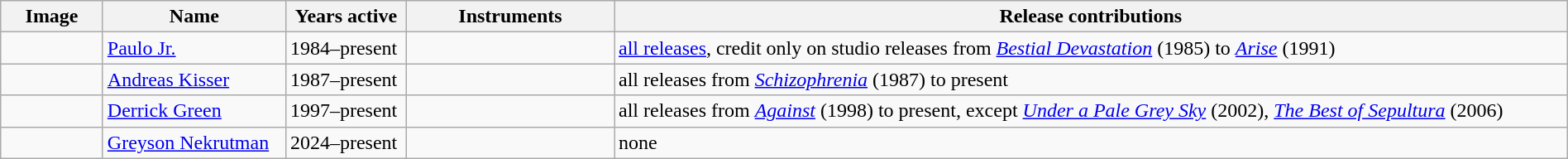<table class="wikitable" width="100%" border="1">
<tr>
<th width="75">Image</th>
<th width="140">Name</th>
<th width="90">Years active</th>
<th width="160">Instruments</th>
<th>Release contributions</th>
</tr>
<tr>
<td></td>
<td><a href='#'>Paulo Jr.</a></td>
<td>1984–present</td>
<td></td>
<td><a href='#'>all releases</a>, credit only on studio releases from <em><a href='#'>Bestial Devastation</a></em> (1985) to <em><a href='#'>Arise</a></em> (1991)</td>
</tr>
<tr>
<td></td>
<td><a href='#'>Andreas Kisser</a></td>
<td>1987–present</td>
<td></td>
<td>all releases from <em><a href='#'>Schizophrenia</a></em> (1987) to present</td>
</tr>
<tr>
<td></td>
<td><a href='#'>Derrick Green</a></td>
<td>1997–present</td>
<td></td>
<td>all releases from <em><a href='#'>Against</a></em> (1998) to present, except <em><a href='#'>Under a Pale Grey Sky</a></em> (2002), <em><a href='#'>The Best of Sepultura</a></em> (2006)</td>
</tr>
<tr>
<td></td>
<td><a href='#'>Greyson Nekrutman</a></td>
<td>2024–present</td>
<td></td>
<td>none</td>
</tr>
</table>
